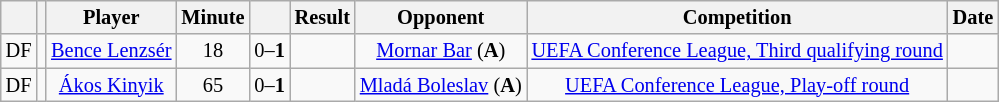<table class="wikitable sortable sticky-header zebra" style="text-align:center; font-size:85%;">
<tr>
<th></th>
<th></th>
<th>Player</th>
<th>Minute</th>
<th></th>
<th>Result</th>
<th>Opponent</th>
<th>Competition</th>
<th>Date</th>
</tr>
<tr>
<td>DF</td>
<td></td>
<td><a href='#'>Bence Lenzsér</a></td>
<td>18</td>
<td>0–<strong>1</strong></td>
<td></td>
<td><a href='#'>Mornar Bar</a>  (<strong>A</strong>)</td>
<td><a href='#'>UEFA Conference League, Third qualifying round</a></td>
<td></td>
</tr>
<tr>
<td>DF</td>
<td></td>
<td><a href='#'>Ákos Kinyik</a></td>
<td>65</td>
<td>0–<strong>1</strong></td>
<td></td>
<td><a href='#'>Mladá Boleslav</a>  (<strong>A</strong>)</td>
<td><a href='#'>UEFA Conference League, Play-off round</a></td>
<td></td>
</tr>
</table>
